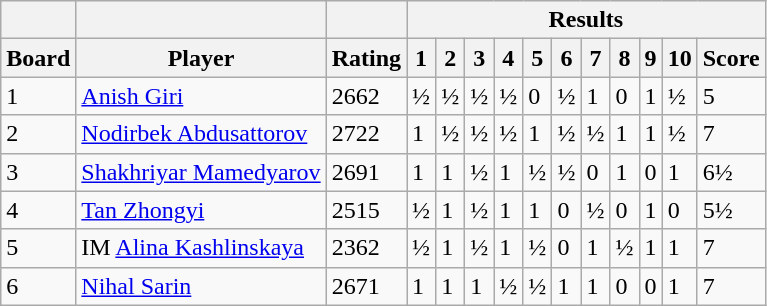<table class="wikitable">
<tr>
<th></th>
<th></th>
<th></th>
<th colspan="11">Results</th>
</tr>
<tr>
<th>Board</th>
<th>Player</th>
<th>Rating</th>
<th>1</th>
<th>2</th>
<th>3</th>
<th>4</th>
<th>5</th>
<th>6</th>
<th>7</th>
<th>8</th>
<th>9</th>
<th>10</th>
<th>Score</th>
</tr>
<tr>
<td>1</td>
<td> <a href='#'>Anish Giri</a></td>
<td>2662</td>
<td>½</td>
<td>½</td>
<td>½</td>
<td>½</td>
<td>0</td>
<td>½</td>
<td>1</td>
<td>0</td>
<td>1</td>
<td>½</td>
<td>5</td>
</tr>
<tr>
<td>2</td>
<td> <a href='#'>Nodirbek Abdusattorov</a></td>
<td>2722</td>
<td>1</td>
<td>½</td>
<td>½</td>
<td>½</td>
<td>1</td>
<td>½</td>
<td>½</td>
<td>1</td>
<td>1</td>
<td>½</td>
<td>7</td>
</tr>
<tr>
<td>3</td>
<td> <a href='#'>Shakhriyar Mamedyarov</a></td>
<td>2691</td>
<td>1</td>
<td>1</td>
<td>½</td>
<td>1</td>
<td>½</td>
<td>½</td>
<td>0</td>
<td>1</td>
<td>0</td>
<td>1</td>
<td>6½</td>
</tr>
<tr>
<td>4</td>
<td> <a href='#'>Tan Zhongyi</a></td>
<td>2515</td>
<td>½</td>
<td>1</td>
<td>½</td>
<td>1</td>
<td>1</td>
<td>0</td>
<td>½</td>
<td>0</td>
<td>1</td>
<td>0</td>
<td>5½</td>
</tr>
<tr>
<td>5</td>
<td> IM <a href='#'>Alina Kashlinskaya</a></td>
<td>2362</td>
<td>½</td>
<td>1</td>
<td>½</td>
<td>1</td>
<td>½</td>
<td>0</td>
<td>1</td>
<td>½</td>
<td>1</td>
<td>1</td>
<td>7</td>
</tr>
<tr>
<td>6</td>
<td> <a href='#'>Nihal Sarin</a></td>
<td>2671</td>
<td>1</td>
<td>1</td>
<td>1</td>
<td>½</td>
<td>½</td>
<td>1</td>
<td>1</td>
<td>0</td>
<td>0</td>
<td>1</td>
<td>7</td>
</tr>
</table>
